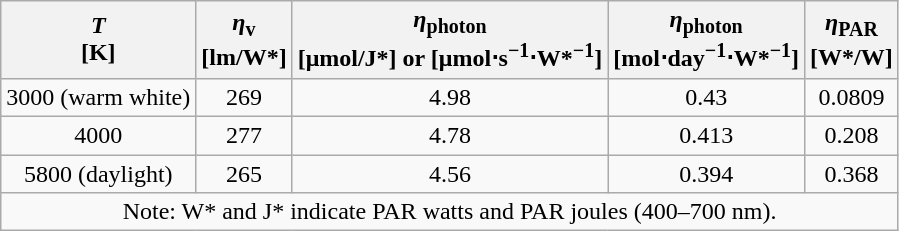<table class="wikitable" style="text-align:center">
<tr>
<th><em>T</em> <br> [K]</th>
<th><em>η</em><sub>v</sub> <br> [lm/W*]</th>
<th><em>η</em><sub>photon</sub> <br> [μmol/J*] or [μmol⋅s<sup>−1</sup>⋅W*<sup>−1</sup>]</th>
<th><em>η</em><sub>photon</sub> <br> [mol⋅day<sup>−1</sup>⋅W*<sup>−1</sup>]</th>
<th><em>η</em><sub>PAR</sub> <br> [W*/W]</th>
</tr>
<tr>
<td>3000 (warm white)</td>
<td>269</td>
<td>4.98</td>
<td>0.43</td>
<td>0.0809</td>
</tr>
<tr>
<td>4000</td>
<td>277</td>
<td>4.78</td>
<td>0.413</td>
<td>0.208</td>
</tr>
<tr>
<td>5800 (daylight)</td>
<td>265</td>
<td>4.56</td>
<td>0.394</td>
<td>0.368</td>
</tr>
<tr>
<td colspan="5">Note: W* and J* indicate PAR watts and PAR joules (400–700 nm).</td>
</tr>
</table>
